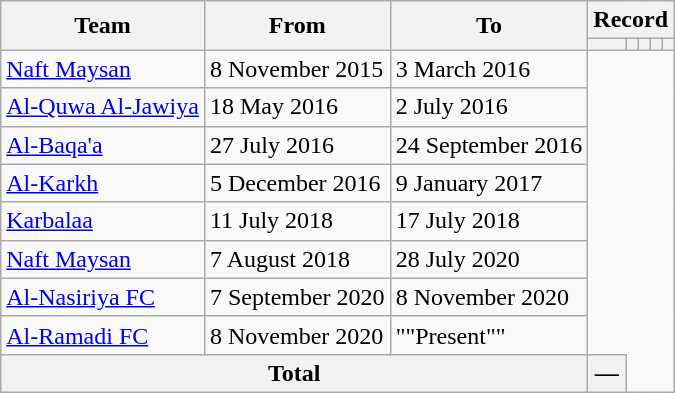<table class=wikitable style=text-align:center>
<tr>
<th rowspan=2>Team</th>
<th rowspan=2>From</th>
<th rowspan=2>To</th>
<th colspan=5>Record</th>
</tr>
<tr>
<th></th>
<th></th>
<th></th>
<th></th>
<th></th>
</tr>
<tr>
<td align=left><a href='#'>Naft Maysan</a></td>
<td align=left>8 November 2015</td>
<td align=left>3 March 2016<br></td>
</tr>
<tr>
<td align=left><a href='#'>Al-Quwa Al-Jawiya</a></td>
<td align=left>18 May 2016</td>
<td align=left>2 July 2016<br></td>
</tr>
<tr>
<td align=left><a href='#'>Al-Baqa'a</a></td>
<td align=left>27 July 2016</td>
<td align=left>24 September 2016<br></td>
</tr>
<tr>
<td align=left><a href='#'>Al-Karkh</a></td>
<td align=left>5 December 2016</td>
<td align=left>9 January 2017<br></td>
</tr>
<tr>
<td align=left><a href='#'>Karbalaa</a></td>
<td align=left>11 July 2018</td>
<td align=left>17 July 2018<br></td>
</tr>
<tr>
<td align=left><a href='#'>Naft Maysan</a></td>
<td align=left>7 August 2018</td>
<td align=left>28 July 2020<br></td>
</tr>
<tr>
<td align=left><a href='#'>Al-Nasiriya FC</a></td>
<td align=left>7 September 2020</td>
<td align=left>8 November 2020<br></td>
</tr>
<tr>
<td align=left><a href='#'>Al-Ramadi FC</a></td>
<td align=left>8 November 2020</td>
<td align=left>""Present""<br></td>
</tr>
<tr>
<th colspan=3>Total<br></th>
<th>—</th>
</tr>
</table>
